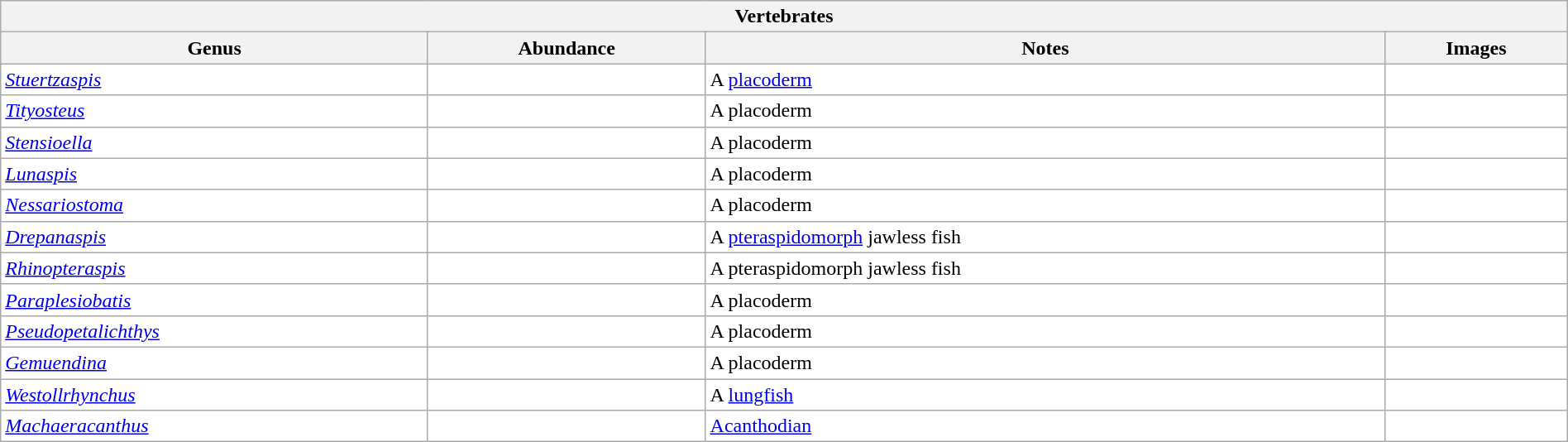<table class="wikitable sortable" style="background:white; width:100%;">
<tr>
<th colspan="5" align="center">Vertebrates</th>
</tr>
<tr>
<th>Genus</th>
<th>Abundance</th>
<th>Notes</th>
<th>Images</th>
</tr>
<tr>
<td><em><a href='#'>Stuertzaspis</a></em></td>
<td></td>
<td>A <a href='#'>placoderm</a></td>
<td></td>
</tr>
<tr>
<td><em><a href='#'>Tityosteus</a></em></td>
<td></td>
<td>A placoderm</td>
<td></td>
</tr>
<tr>
<td><em><a href='#'>Stensioella</a></em></td>
<td></td>
<td>A placoderm</td>
<td></td>
</tr>
<tr>
<td><em><a href='#'>Lunaspis</a></em></td>
<td></td>
<td>A placoderm</td>
<td></td>
</tr>
<tr>
<td><em><a href='#'>Nessariostoma</a></em></td>
<td></td>
<td>A placoderm</td>
<td></td>
</tr>
<tr>
<td><em><a href='#'>Drepanaspis</a></em></td>
<td></td>
<td>A <a href='#'>pteraspidomorph</a> jawless fish</td>
<td></td>
</tr>
<tr>
<td><em><a href='#'>Rhinopteraspis</a></em></td>
<td></td>
<td>A pteraspidomorph jawless fish</td>
<td></td>
</tr>
<tr>
<td><em><a href='#'>Paraplesiobatis</a></em></td>
<td></td>
<td>A placoderm</td>
<td></td>
</tr>
<tr>
<td><em><a href='#'>Pseudopetalichthys</a></em></td>
<td></td>
<td>A placoderm</td>
<td></td>
</tr>
<tr>
<td><em><a href='#'>Gemuendina</a></em></td>
<td></td>
<td>A placoderm</td>
<td></td>
</tr>
<tr>
<td><em><a href='#'>Westollrhynchus</a></em></td>
<td></td>
<td>A <a href='#'>lungfish</a></td>
<td></td>
</tr>
<tr>
<td><em><a href='#'>Machaeracanthus</a></em></td>
<td></td>
<td><a href='#'>Acanthodian</a></td>
<td></td>
</tr>
</table>
